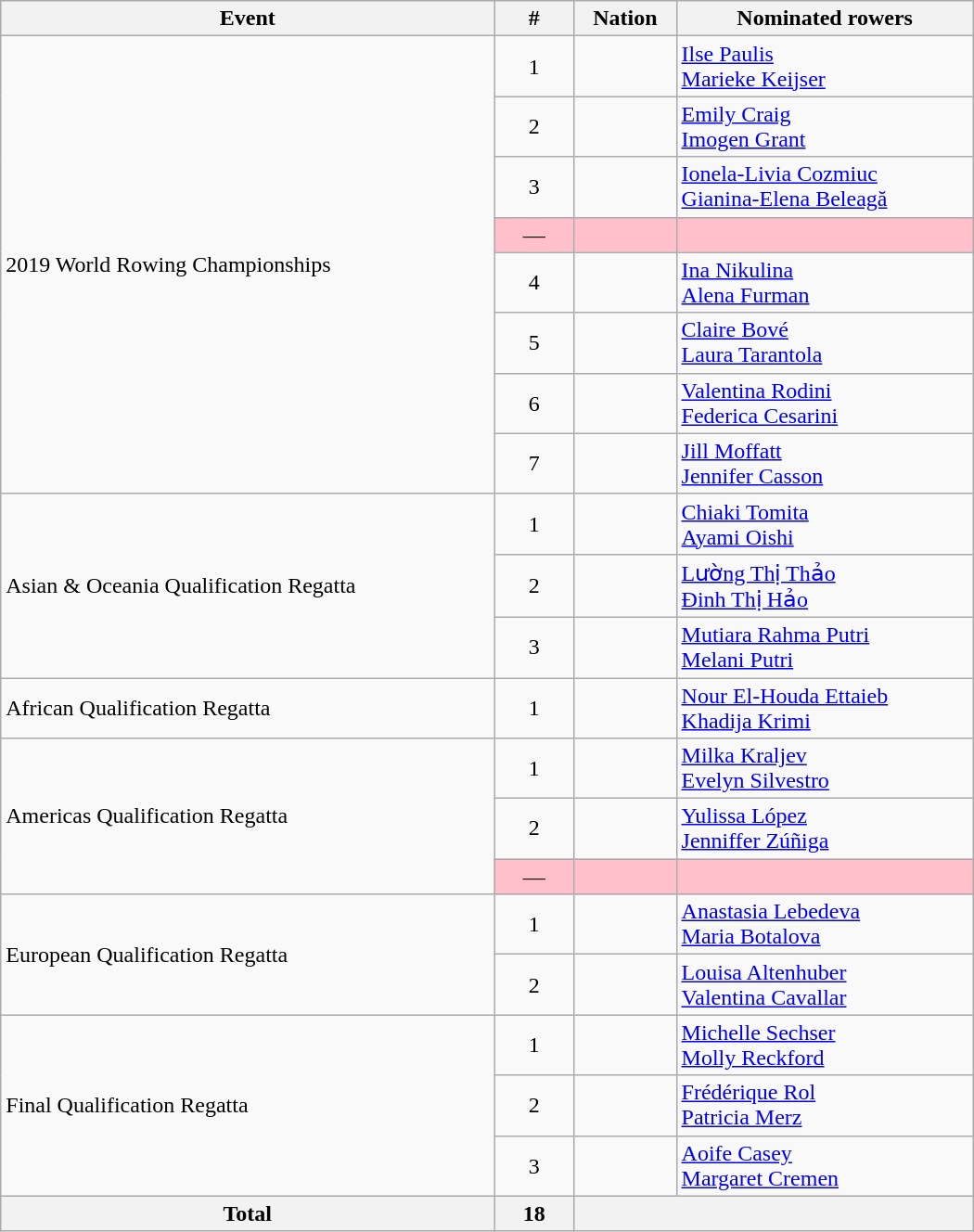<table class="wikitable"  style="width:700px; text-align:center;">
<tr>
<th>Event</th>
<th width=50>#</th>
<th>Nation</th>
<th>Nominated rowers</th>
</tr>
<tr>
<td rowspan=8 align=left>2019 World Rowing Championships</td>
<td>1</td>
<td align=left></td>
<td align=left><a href='#'>Ilse Paulis</a><br><a href='#'>Marieke Keijser</a></td>
</tr>
<tr>
<td>2</td>
<td align=left></td>
<td align=left><a href='#'>Emily Craig</a><br><a href='#'>Imogen Grant</a></td>
</tr>
<tr>
<td>3</td>
<td align=left></td>
<td align=left><a href='#'>Ionela-Livia Cozmiuc</a><br><a href='#'>Gianina-Elena Beleagă</a></td>
</tr>
<tr style="background:pink;">
<td>—</td>
<td align=left><s></s></td>
<td align=left></td>
</tr>
<tr>
<td>4</td>
<td align=left></td>
<td align=left><a href='#'>Ina Nikulina</a><br><a href='#'>Alena Furman</a></td>
</tr>
<tr>
<td>5</td>
<td align=left></td>
<td align=left><a href='#'>Claire Bové</a><br><a href='#'>Laura Tarantola</a></td>
</tr>
<tr>
<td>6</td>
<td align=left></td>
<td align=left><a href='#'>Valentina Rodini</a><br><a href='#'>Federica Cesarini</a></td>
</tr>
<tr>
<td>7</td>
<td align=left></td>
<td align=left><a href='#'>Jill Moffatt</a><br><a href='#'>Jennifer Casson</a></td>
</tr>
<tr>
<td rowspan=3 align=left>Asian & Oceania Qualification Regatta</td>
<td>1</td>
<td align=left></td>
<td align=left><a href='#'>Chiaki Tomita</a><br><a href='#'>Ayami Oishi</a></td>
</tr>
<tr>
<td>2</td>
<td align=left></td>
<td align=left><a href='#'>Lường Thị Thảo</a><br><a href='#'>Đinh Thị Hảo</a></td>
</tr>
<tr>
<td>3</td>
<td align=left></td>
<td align=left><a href='#'>Mutiara Rahma Putri</a><br><a href='#'>Melani Putri</a></td>
</tr>
<tr>
<td align=left>African Qualification Regatta</td>
<td>1</td>
<td align=left></td>
<td align=left><a href='#'>Nour El-Houda Ettaieb</a><br><a href='#'>Khadija Krimi</a></td>
</tr>
<tr>
<td rowspan=3 align=left>Americas Qualification Regatta</td>
<td>1</td>
<td align=left></td>
<td align=left><a href='#'>Milka Kraljev</a><br><a href='#'>Evelyn Silvestro</a></td>
</tr>
<tr>
<td>2</td>
<td align=left></td>
<td align=left><a href='#'>Yulissa López</a><br><a href='#'>Jenniffer Zúñiga</a></td>
</tr>
<tr style="background:pink;">
<td>—</td>
<td align=left></td>
<td align=left></td>
</tr>
<tr>
<td rowspan=2 align=left>European Qualification Regatta</td>
<td>1</td>
<td align=left></td>
<td align=left><a href='#'>Anastasia Lebedeva</a><br><a href='#'>Maria Botalova</a></td>
</tr>
<tr>
<td>2</td>
<td align=left></td>
<td align=left><a href='#'>Louisa Altenhuber</a><br><a href='#'>Valentina Cavallar</a></td>
</tr>
<tr>
<td rowspan=3 align=left>Final Qualification Regatta</td>
<td>1</td>
<td align=left></td>
<td align=left><a href='#'>Michelle Sechser</a><br><a href='#'>Molly Reckford</a></td>
</tr>
<tr>
<td>2</td>
<td align=left></td>
<td align=left><a href='#'>Frédérique Rol</a><br><a href='#'>Patricia Merz</a></td>
</tr>
<tr>
<td>3</td>
<td align=left></td>
<td align=left><a href='#'>Aoife Casey</a><br><a href='#'>Margaret Cremen</a></td>
</tr>
<tr>
<th>Total</th>
<th>18</th>
<th colspan=2></th>
</tr>
</table>
